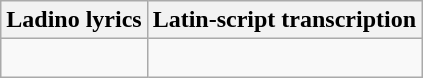<table class="wikitable" 4 4 4">
<tr>
<th>Ladino lyrics</th>
<th>Latin-script transcription</th>
</tr>
<tr>
<td><div><br></div></td>
<td></td>
</tr>
</table>
